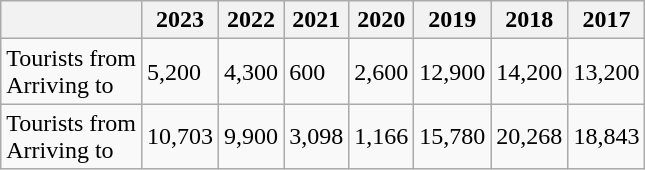<table class="wikitable">
<tr>
<th></th>
<th>2023</th>
<th>2022</th>
<th>2021</th>
<th>2020</th>
<th>2019</th>
<th>2018</th>
<th>2017</th>
</tr>
<tr>
<td>Tourists from <br>Arriving to </td>
<td>5,200</td>
<td>4,300</td>
<td>600</td>
<td>2,600</td>
<td>12,900</td>
<td>14,200</td>
<td>13,200</td>
</tr>
<tr>
<td>Tourists from <br>Arriving to </td>
<td>10,703</td>
<td>9,900</td>
<td>3,098</td>
<td>1,166</td>
<td>15,780</td>
<td>20,268</td>
<td>18,843</td>
</tr>
</table>
